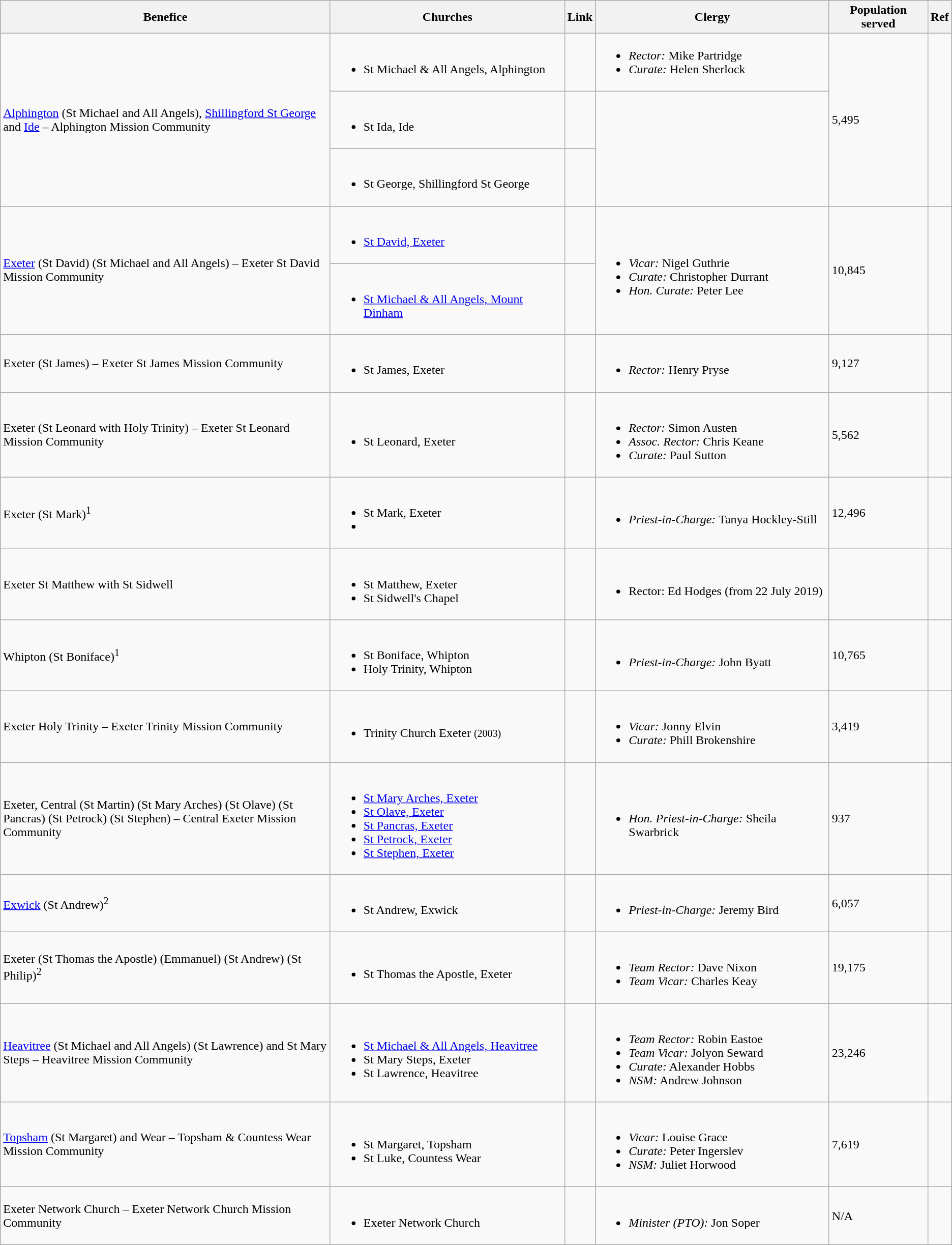<table class="wikitable">
<tr>
<th width="425">Benefice</th>
<th>Churches</th>
<th>Link</th>
<th>Clergy</th>
<th>Population served</th>
<th>Ref</th>
</tr>
<tr>
<td rowspan="3"><a href='#'>Alphington</a> (St Michael and All Angels), <a href='#'>Shillingford St George</a> and <a href='#'>Ide</a> – Alphington Mission Community</td>
<td><br><ul><li>St Michael & All Angels, Alphington</li></ul></td>
<td><br><td><ul><li><em>Rector:</em> Mike Partridge</li><li><em>Curate:</em> Helen Sherlock</li></ul></td></td>
<td rowspan="3">5,495</td>
<td rowspan="3"></td>
</tr>
<tr>
<td><br><ul><li>St Ida, Ide</li></ul></td>
<td></td>
</tr>
<tr>
<td><br><ul><li>St George, Shillingford St George</li></ul></td>
<td></td>
</tr>
<tr>
<td rowspan="2"><a href='#'>Exeter</a> (St David) (St Michael and All Angels) – Exeter St David Mission Community</td>
<td><br><ul><li><a href='#'>St David, Exeter</a></li></ul></td>
<td></td>
<td rowspan="2"><br><ul><li><em>Vicar:</em> Nigel Guthrie</li><li><em>Curate:</em> Christopher Durrant</li><li><em>Hon. Curate:</em> Peter Lee</li></ul></td>
<td rowspan="2">10,845</td>
<td rowspan="2"></td>
</tr>
<tr>
<td><br><ul><li><a href='#'>St Michael & All Angels, Mount Dinham</a></li></ul></td>
<td></td>
</tr>
<tr>
<td>Exeter (St James) – Exeter St James Mission Community</td>
<td><br><ul><li>St James, Exeter</li></ul></td>
<td></td>
<td><br><ul><li><em>Rector:</em> Henry Pryse</li></ul></td>
<td>9,127</td>
<td></td>
</tr>
<tr>
<td>Exeter (St Leonard with Holy Trinity) – Exeter St Leonard Mission Community</td>
<td><br><ul><li>St Leonard, Exeter</li></ul></td>
<td></td>
<td><br><ul><li><em>Rector:</em> Simon Austen</li><li><em>Assoc. Rector:</em> Chris Keane</li><li><em>Curate:</em> Paul Sutton</li></ul></td>
<td>5,562</td>
<td></td>
</tr>
<tr>
<td>Exeter (St Mark)<sup>1</sup></td>
<td><br><ul><li>St Mark, Exeter </li><li></li></ul></td>
<td></td>
<td><br><ul><li><em>Priest-in-Charge:</em> Tanya Hockley-Still</li></ul></td>
<td>12,496</td>
<td></td>
</tr>
<tr>
<td>Exeter St Matthew with St Sidwell</td>
<td><br><ul><li>St Matthew, Exeter </li><li>St Sidwell's Chapel</li></ul></td>
<td></td>
<td><br><ul><li>Rector: Ed Hodges (from 22 July 2019)</li></ul></td>
<td></td>
<td></td>
</tr>
<tr>
<td>Whipton (St Boniface)<sup>1</sup></td>
<td><br><ul><li>St Boniface, Whipton</li><li>Holy Trinity, Whipton</li></ul></td>
<td></td>
<td><br><ul><li><em>Priest-in-Charge:</em> John Byatt</li></ul></td>
<td>10,765</td>
<td></td>
</tr>
<tr>
<td>Exeter Holy Trinity – Exeter Trinity Mission Community</td>
<td><br><ul><li>Trinity Church Exeter <small>(2003)</small></li></ul></td>
<td></td>
<td><br><ul><li><em>Vicar:</em> Jonny Elvin</li><li><em>Curate:</em> Phill Brokenshire</li></ul></td>
<td>3,419</td>
<td></td>
</tr>
<tr>
<td>Exeter, Central (St Martin) (St Mary Arches) (St Olave) (St Pancras) (St Petrock) (St Stephen) – Central Exeter Mission Community</td>
<td><br><ul><li><a href='#'>St Mary Arches, Exeter</a></li><li><a href='#'>St Olave, Exeter</a></li><li><a href='#'>St Pancras, Exeter</a></li><li><a href='#'>St Petrock, Exeter</a></li><li><a href='#'>St Stephen, Exeter</a></li></ul></td>
<td></td>
<td><br><ul><li><em>Hon. Priest-in-Charge:</em> Sheila Swarbrick</li></ul></td>
<td>937</td>
<td></td>
</tr>
<tr>
<td><a href='#'>Exwick</a> (St Andrew)<sup>2</sup></td>
<td><br><ul><li>St Andrew, Exwick</li></ul></td>
<td></td>
<td><br><ul><li><em>Priest-in-Charge:</em> Jeremy Bird</li></ul></td>
<td>6,057</td>
<td></td>
</tr>
<tr>
<td>Exeter (St Thomas the Apostle) (Emmanuel) (St Andrew) (St Philip)<sup>2</sup></td>
<td><br><ul><li>St Thomas the Apostle, Exeter</li></ul></td>
<td></td>
<td><br><ul><li><em>Team Rector:</em> Dave Nixon</li><li><em>Team Vicar:</em> Charles Keay</li></ul></td>
<td>19,175</td>
<td></td>
</tr>
<tr>
<td><a href='#'>Heavitree</a> (St Michael and All Angels) (St Lawrence) and St Mary Steps – Heavitree Mission Community</td>
<td><br><ul><li><a href='#'>St Michael & All Angels, Heavitree</a></li><li>St Mary Steps, Exeter</li><li>St Lawrence, Heavitree</li></ul></td>
<td></td>
<td><br><ul><li><em>Team Rector:</em> Robin Eastoe</li><li><em>Team Vicar:</em> Jolyon Seward</li><li><em>Curate:</em> Alexander Hobbs</li><li><em>NSM:</em> Andrew Johnson</li></ul></td>
<td>23,246</td>
<td></td>
</tr>
<tr>
<td><a href='#'>Topsham</a> (St Margaret) and Wear – Topsham & Countess Wear Mission Community</td>
<td><br><ul><li>St Margaret, Topsham</li><li>St Luke, Countess Wear</li></ul></td>
<td></td>
<td><br><ul><li><em>Vicar:</em> Louise Grace</li><li><em>Curate:</em> Peter Ingerslev</li><li><em>NSM:</em> Juliet Horwood</li></ul></td>
<td>7,619</td>
<td></td>
</tr>
<tr>
<td>Exeter Network Church – Exeter Network Church Mission Community</td>
<td><br><ul><li>Exeter Network Church</li></ul></td>
<td></td>
<td><br><ul><li><em>Minister (PTO):</em> Jon Soper</li></ul></td>
<td>N/A</td>
<td></td>
</tr>
</table>
